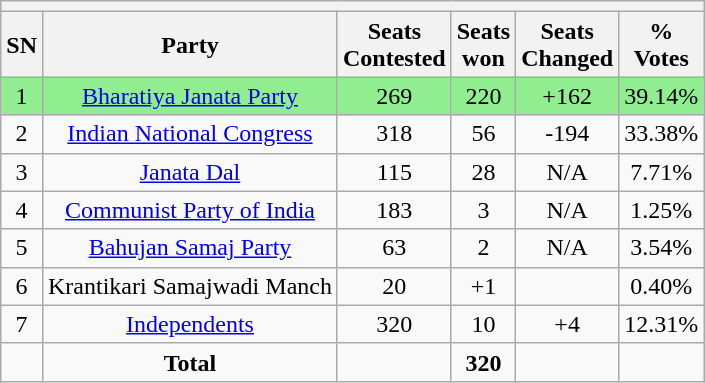<table class="wikitable sortable" style="text-align:center;">
<tr>
<th colspan=10></th>
</tr>
<tr>
<th>SN</th>
<th>Party</th>
<th>Seats<br>Contested</th>
<th>Seats<br>won</th>
<th>Seats<br> Changed</th>
<th>%<br>Votes</th>
</tr>
<tr style="background:#90EE90;">
<td>1</td>
<td><a href='#'>Bharatiya Janata Party</a></td>
<td>269</td>
<td>220</td>
<td>+162</td>
<td>39.14%</td>
</tr>
<tr>
<td>2</td>
<td><a href='#'>Indian National Congress</a></td>
<td>318</td>
<td>56</td>
<td>-194</td>
<td>33.38%</td>
</tr>
<tr>
<td>3</td>
<td><a href='#'>Janata Dal</a></td>
<td>115</td>
<td>28</td>
<td>N/A</td>
<td>7.71%</td>
</tr>
<tr>
<td>4</td>
<td><a href='#'>Communist Party of India</a></td>
<td>183</td>
<td>3</td>
<td>N/A</td>
<td>1.25%</td>
</tr>
<tr>
<td>5</td>
<td><a href='#'>Bahujan Samaj Party</a></td>
<td>63</td>
<td>2</td>
<td>N/A</td>
<td>3.54%</td>
</tr>
<tr>
<td>6</td>
<td>Krantikari Samajwadi Manch</td>
<td>20</td>
<td>+1</td>
<td></td>
<td>0.40%</td>
</tr>
<tr>
<td>7</td>
<td><a href='#'>Independents</a></td>
<td>320</td>
<td>10</td>
<td>+4</td>
<td>12.31%</td>
</tr>
<tr>
<td></td>
<td><strong>Total</strong></td>
<td></td>
<td><strong>320</strong></td>
<td></td>
<td></td>
</tr>
</table>
